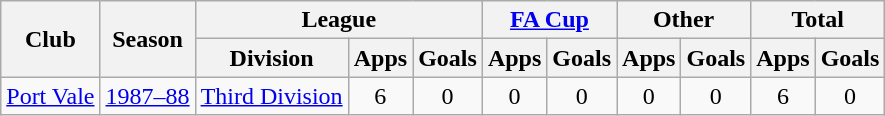<table class="wikitable" style="text-align:center">
<tr>
<th rowspan="2">Club</th>
<th rowspan="2">Season</th>
<th colspan="3">League</th>
<th colspan="2"><a href='#'>FA Cup</a></th>
<th colspan="2">Other</th>
<th colspan="2">Total</th>
</tr>
<tr>
<th>Division</th>
<th>Apps</th>
<th>Goals</th>
<th>Apps</th>
<th>Goals</th>
<th>Apps</th>
<th>Goals</th>
<th>Apps</th>
<th>Goals</th>
</tr>
<tr>
<td><a href='#'>Port Vale</a></td>
<td><a href='#'>1987–88</a></td>
<td><a href='#'>Third Division</a></td>
<td>6</td>
<td>0</td>
<td>0</td>
<td>0</td>
<td>0</td>
<td>0</td>
<td>6</td>
<td>0</td>
</tr>
</table>
